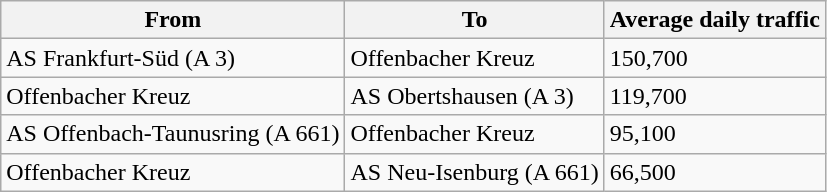<table class="wikitable">
<tr>
<th>From</th>
<th>To</th>
<th>Average daily traffic<br></th>
</tr>
<tr>
<td>AS Frankfurt-Süd (A 3)</td>
<td>Offenbacher Kreuz</td>
<td>150,700</td>
</tr>
<tr>
<td>Offenbacher Kreuz</td>
<td>AS Obertshausen (A 3)</td>
<td>119,700</td>
</tr>
<tr>
<td>AS Offenbach-Taunusring (A 661)</td>
<td>Offenbacher Kreuz</td>
<td>95,100</td>
</tr>
<tr>
<td>Offenbacher Kreuz</td>
<td>AS Neu-Isenburg (A 661)</td>
<td>66,500</td>
</tr>
</table>
